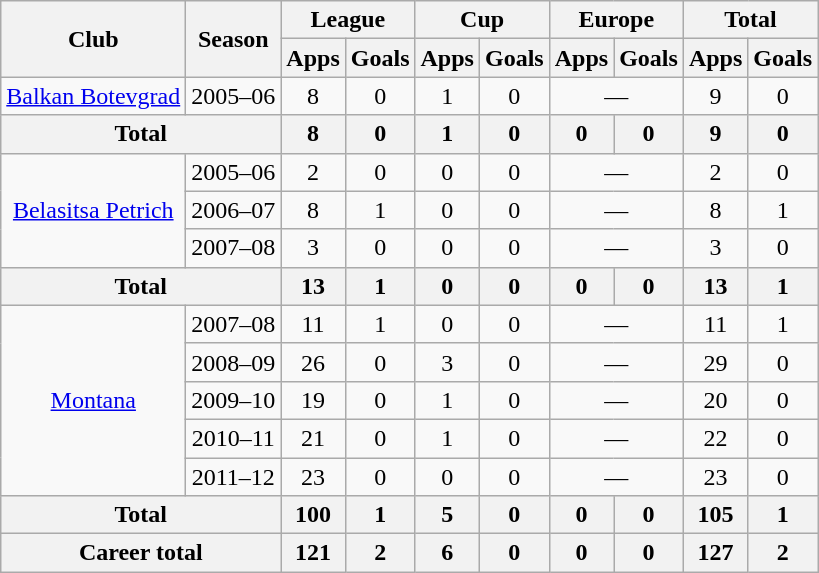<table class="wikitable" style="text-align:center;">
<tr>
<th rowspan="2">Club</th>
<th rowspan="2">Season</th>
<th colspan="2">League</th>
<th colspan="2">Cup</th>
<th colspan="2">Europe</th>
<th colspan="2">Total</th>
</tr>
<tr>
<th>Apps</th>
<th>Goals</th>
<th>Apps</th>
<th>Goals</th>
<th>Apps</th>
<th>Goals</th>
<th>Apps</th>
<th>Goals</th>
</tr>
<tr>
<td rowspan="1"><a href='#'>Balkan Botevgrad</a></td>
<td>2005–06</td>
<td>8</td>
<td>0</td>
<td>1</td>
<td>0</td>
<td colspan="2">—</td>
<td>9</td>
<td>0</td>
</tr>
<tr>
<th colspan="2">Total</th>
<th>8</th>
<th>0</th>
<th>1</th>
<th>0</th>
<th>0</th>
<th>0</th>
<th>9</th>
<th>0</th>
</tr>
<tr>
<td rowspan="3"><a href='#'>Belasitsa Petrich</a></td>
<td>2005–06</td>
<td>2</td>
<td>0</td>
<td>0</td>
<td>0</td>
<td colspan="2">—</td>
<td>2</td>
<td>0</td>
</tr>
<tr>
<td>2006–07</td>
<td>8</td>
<td>1</td>
<td>0</td>
<td>0</td>
<td colspan="2">—</td>
<td>8</td>
<td>1</td>
</tr>
<tr>
<td>2007–08</td>
<td>3</td>
<td>0</td>
<td>0</td>
<td>0</td>
<td colspan="2">—</td>
<td>3</td>
<td>0</td>
</tr>
<tr>
<th colspan="2">Total</th>
<th>13</th>
<th>1</th>
<th>0</th>
<th>0</th>
<th>0</th>
<th>0</th>
<th>13</th>
<th>1</th>
</tr>
<tr>
<td rowspan="5"><a href='#'>Montana</a></td>
<td>2007–08</td>
<td>11</td>
<td>1</td>
<td>0</td>
<td>0</td>
<td colspan="2">—</td>
<td>11</td>
<td>1</td>
</tr>
<tr>
<td>2008–09</td>
<td>26</td>
<td>0</td>
<td>3</td>
<td>0</td>
<td colspan="2">—</td>
<td>29</td>
<td>0</td>
</tr>
<tr>
<td>2009–10</td>
<td>19</td>
<td>0</td>
<td>1</td>
<td>0</td>
<td colspan="2">—</td>
<td>20</td>
<td>0</td>
</tr>
<tr>
<td>2010–11</td>
<td>21</td>
<td>0</td>
<td>1</td>
<td>0</td>
<td colspan="2">—</td>
<td>22</td>
<td>0</td>
</tr>
<tr>
<td>2011–12</td>
<td>23</td>
<td>0</td>
<td>0</td>
<td>0</td>
<td colspan="2">—</td>
<td>23</td>
<td>0</td>
</tr>
<tr>
<th colspan="2">Total</th>
<th>100</th>
<th>1</th>
<th>5</th>
<th>0</th>
<th>0</th>
<th>0</th>
<th>105</th>
<th>1</th>
</tr>
<tr>
<th colspan="2">Career total</th>
<th>121</th>
<th>2</th>
<th>6</th>
<th>0</th>
<th>0</th>
<th>0</th>
<th>127</th>
<th>2</th>
</tr>
</table>
